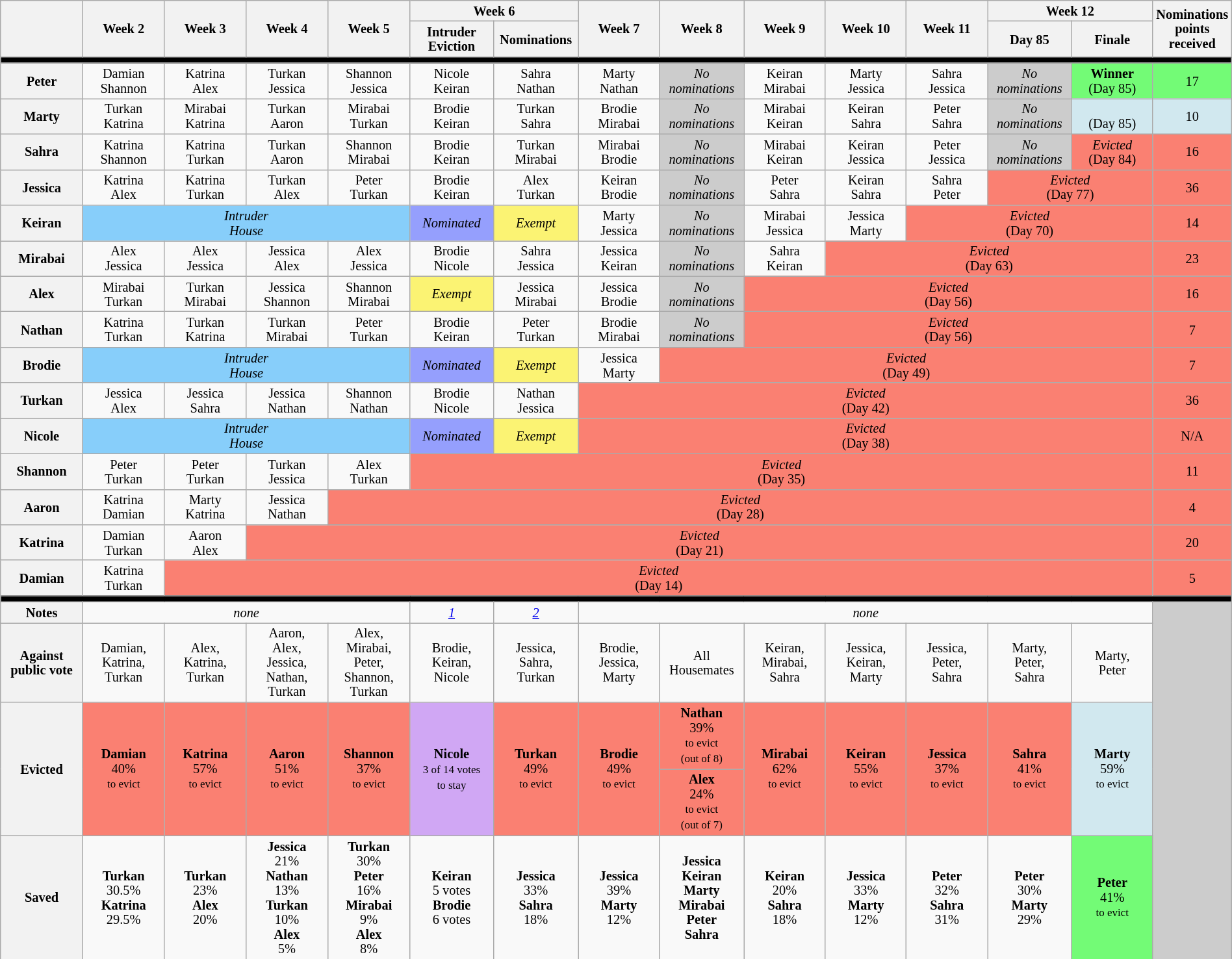<table class="wikitable" style="text-align:center; width:100%; font-size:85%; line-height:15px;">
<tr>
<th style="width: 7%;" rowspan="2"></th>
<th style="width: 7%" rowspan="2">Week 2</th>
<th style="width: 7%" rowspan="2">Week 3</th>
<th style="width: 7%" rowspan="2">Week 4</th>
<th style="width: 7%" rowspan="2">Week 5</th>
<th style="width: 7%" colspan="2">Week 6</th>
<th style="width: 7%" rowspan="2">Week 7</th>
<th style="width: 7%" rowspan="2">Week 8</th>
<th style="width: 7%" rowspan="2">Week 9</th>
<th style="width: 7%" rowspan="2">Week 10</th>
<th style="width: 7%" rowspan="2">Week 11</th>
<th style="width: 7%" colspan="2">Week 12</th>
<th style="width: 7%" rowspan="2">Nominations<br>points<br>received</th>
</tr>
<tr>
<th style="width: 7%">Intruder Eviction</th>
<th style="width: 7%">Nominations</th>
<th style="width: 7%">Day 85</th>
<th style="width: 7%">Finale</th>
</tr>
<tr>
<th style="background:#000" colspan="15"></th>
</tr>
<tr>
<th>Peter</th>
<td>Damian<br>Shannon</td>
<td>Katrina<br>Alex</td>
<td>Turkan<br>Jessica</td>
<td>Shannon<br>Jessica</td>
<td>Nicole<br>Keiran</td>
<td>Sahra<br>Nathan</td>
<td>Marty<br>Nathan</td>
<td style="background:#CCCCCC"><em>No<br>nominations</em></td>
<td>Keiran<br>Mirabai</td>
<td>Marty<br>Jessica</td>
<td>Sahra<br>Jessica</td>
<td style="background:#CCCCCC"><em>No<br>nominations</em></td>
<td bgcolor="#73FB76"><strong>Winner</strong><br>(Day 85)</td>
<td bgcolor="#73FB76">17</td>
</tr>
<tr>
<th>Marty</th>
<td>Turkan<br>Katrina</td>
<td>Mirabai<br>Katrina</td>
<td>Turkan<br>Aaron</td>
<td>Mirabai<br>Turkan</td>
<td>Brodie<br>Keiran</td>
<td>Turkan<br>Sahra</td>
<td>Brodie<br>Mirabai</td>
<td style="background:#CCCCCC"><em>No<br>nominations</em></td>
<td>Mirabai<br>Keiran</td>
<td>Keiran<br>Sahra</td>
<td>Peter<br>Sahra</td>
<td style="background:#CCCCCC"><em>No<br>nominations</em></td>
<td bgcolor="#D1E8EF"><br>(Day 85)</td>
<td bgcolor="#D1E8EF">10</td>
</tr>
<tr>
<th>Sahra</th>
<td>Katrina<br>Shannon</td>
<td>Katrina<br>Turkan</td>
<td>Turkan<br>Aaron</td>
<td>Shannon<br>Mirabai</td>
<td>Brodie<br>Keiran</td>
<td>Turkan<br>Mirabai</td>
<td>Mirabai<br>Brodie</td>
<td style="background:#CCCCCC"><em>No<br>nominations</em></td>
<td>Mirabai<br>Keiran</td>
<td>Keiran<br>Jessica</td>
<td>Peter<br>Jessica</td>
<td style="background:#CCCCCC"><em>No<br>nominations</em></td>
<td style="background:salmon"><em>Evicted</em><br>(Day 84)</td>
<td style="background:salmon">16</td>
</tr>
<tr>
<th>Jessica</th>
<td>Katrina<br>Alex</td>
<td>Katrina<br>Turkan</td>
<td>Turkan<br>Alex</td>
<td>Peter<br>Turkan</td>
<td>Brodie<br>Keiran</td>
<td>Alex<br>Turkan</td>
<td>Keiran<br>Brodie</td>
<td style="background:#CCCCCC"><em>No<br>nominations</em></td>
<td>Peter<br>Sahra</td>
<td>Keiran<br>Sahra</td>
<td>Sahra<br>Peter</td>
<td style="background:salmon" colspan="2"><em>Evicted</em><br>(Day 77)</td>
<td style="background:salmon">36</td>
</tr>
<tr>
<th>Keiran</th>
<td style="background:#87CEFA" colspan="4"><em>Intruder<br>House</em></td>
<td style="background:#959FFD"><em>Nominated</em></td>
<td style="background:#FBF373"><em>Exempt</em></td>
<td>Marty<br>Jessica</td>
<td style="background:#CCCCCC"><em>No<br>nominations</em></td>
<td>Mirabai<br>Jessica</td>
<td>Jessica<br>Marty</td>
<td style="background:salmon" colspan="3"><em>Evicted</em><br>(Day 70)</td>
<td style="background:salmon">14</td>
</tr>
<tr>
<th>Mirabai</th>
<td>Alex<br>Jessica</td>
<td>Alex<br>Jessica</td>
<td>Jessica<br>Alex</td>
<td>Alex<br>Jessica</td>
<td>Brodie<br>Nicole</td>
<td>Sahra<br>Jessica</td>
<td>Jessica<br>Keiran</td>
<td style="background:#CCCCCC"><em>No<br>nominations</em></td>
<td>Sahra<br>Keiran</td>
<td style="background:salmon" colspan="4"><em>Evicted</em><br>(Day 63)</td>
<td style="background:salmon">23</td>
</tr>
<tr>
<th>Alex</th>
<td>Mirabai<br>Turkan</td>
<td>Turkan<br>Mirabai</td>
<td>Jessica<br>Shannon</td>
<td>Shannon<br>Mirabai</td>
<td style="background:#FBF373"><em>Exempt</em></td>
<td>Jessica<br>Mirabai</td>
<td>Jessica<br>Brodie</td>
<td style="background:#CCCCCC"><em>No<br>nominations</em></td>
<td style="background:salmon" colspan="5"><em>Evicted</em><br>(Day 56)</td>
<td style="background:salmon">16</td>
</tr>
<tr>
<th>Nathan</th>
<td>Katrina<br>Turkan</td>
<td>Turkan<br>Katrina</td>
<td>Turkan<br>Mirabai</td>
<td>Peter<br>Turkan</td>
<td>Brodie<br>Keiran</td>
<td>Peter<br>Turkan</td>
<td>Brodie<br>Mirabai</td>
<td style="background:#CCCCCC"><em>No<br>nominations</em></td>
<td style="background:salmon" colspan="5"><em>Evicted</em><br>(Day 56)</td>
<td style="background:salmon">7</td>
</tr>
<tr>
<th>Brodie</th>
<td style="background:#87CEFA" colspan="4"><em>Intruder<br>House</em></td>
<td style="background:#959FFD"><em>Nominated</em></td>
<td style="background:#FBF373"><em>Exempt</em></td>
<td>Jessica<br>Marty</td>
<td style="background:salmon" colspan="6"><em>Evicted</em><br>(Day 49)</td>
<td style="background:salmon">7</td>
</tr>
<tr>
<th>Turkan</th>
<td>Jessica<br>Alex</td>
<td>Jessica<br>Sahra</td>
<td>Jessica<br>Nathan</td>
<td>Shannon<br>Nathan</td>
<td>Brodie<br>Nicole</td>
<td>Nathan<br>Jessica</td>
<td style="background:salmon" colspan="7"><em>Evicted</em><br>(Day 42)</td>
<td style="background:salmon">36</td>
</tr>
<tr>
<th>Nicole</th>
<td style="background:#87CEFA" colspan="4"><em>Intruder<br>House</em></td>
<td style="background:#959FFD"><em>Nominated</em></td>
<td style="background:#FBF373"><em>Exempt</em></td>
<td style="background:salmon" colspan="7"><em>Evicted</em><br>(Day 38)</td>
<td style="background:salmon">N/A</td>
</tr>
<tr>
<th>Shannon</th>
<td>Peter<br>Turkan</td>
<td>Peter<br>Turkan</td>
<td>Turkan<br>Jessica</td>
<td>Alex<br>Turkan</td>
<td style="background:salmon" colspan="9"><em>Evicted</em><br>(Day 35)</td>
<td style="background:salmon">11</td>
</tr>
<tr>
<th>Aaron</th>
<td>Katrina<br>Damian</td>
<td>Marty<br>Katrina</td>
<td>Jessica<br>Nathan</td>
<td style="background:salmon" colspan="10"><em>Evicted</em><br>(Day 28)</td>
<td style="background:salmon">4</td>
</tr>
<tr>
<th>Katrina</th>
<td>Damian<br>Turkan</td>
<td>Aaron<br>Alex</td>
<td style="background:#fa8072" colspan="11"><em>Evicted</em><br>(Day 21)</td>
<td style="background:salmon">20</td>
</tr>
<tr>
<th>Damian</th>
<td>Katrina<br>Turkan</td>
<td style="background:salmon" colspan="12"><em>Evicted</em><br>(Day 14)</td>
<td style="background:salmon">5</td>
</tr>
<tr>
<th style="background:#000;" colspan="15"></th>
</tr>
<tr>
<th>Notes</th>
<td colspan="4"><em>none</em></td>
<td><em><a href='#'>1</a></em></td>
<td><em><a href='#'>2</a></em></td>
<td colspan="7"><em>none</em></td>
<td rowspan="6" style="background:#ccc;"></td>
</tr>
<tr>
<th>Against<br>public vote</th>
<td>Damian,<br>Katrina,<br>Turkan</td>
<td>Alex,<br>Katrina,<br>Turkan</td>
<td>Aaron,<br>Alex,<br>Jessica,<br>Nathan,<br>Turkan</td>
<td>Alex,<br>Mirabai,<br>Peter,<br>Shannon,<br>Turkan</td>
<td>Brodie,<br>Keiran,<br>Nicole</td>
<td>Jessica,<br>Sahra,<br>Turkan</td>
<td>Brodie,<br>Jessica,<br>Marty</td>
<td>All<br>Housemates</td>
<td>Keiran,<br>Mirabai,<br>Sahra</td>
<td>Jessica,<br>Keiran,<br>Marty</td>
<td>Jessica,<br>Peter,<br>Sahra</td>
<td>Marty,<br>Peter,<br>Sahra</td>
<td>Marty,<br>Peter</td>
</tr>
<tr>
<th rowspan="2"><strong>Evicted</strong></th>
<td bgcolor="salmon" rowspan="2"><strong>Damian</strong><br>40%<br><small>to evict</small></td>
<td bgcolor="salmon" rowspan="2"><strong>Katrina</strong><br>57%<br><small>to evict</small></td>
<td bgcolor="salmon" rowspan="2"><strong>Aaron</strong><br>51%<br><small>to evict</small></td>
<td bgcolor="salmon" rowspan="2"><strong>Shannon</strong><br>37%<br><small>to evict</small></td>
<td style="background:#D0A7F4" rowspan="2"><strong>Nicole</strong><br><small>3 of 14 votes<br>to stay</small></td>
<td bgcolor="salmon" rowspan="2"><strong>Turkan</strong><br>49%<br><small>to evict</small></td>
<td bgcolor="salmon" rowspan="2"><strong>Brodie</strong><br>49%<br><small>to evict</small></td>
<td bgcolor="salmon"><strong>Nathan</strong><br>39%<br><small>to evict<br>(out of 8)</small></td>
<td bgcolor="salmon" rowspan="2"><strong>Mirabai</strong><br>62%<br><small>to evict</small></td>
<td bgcolor="salmon" rowspan="2"><strong>Keiran</strong><br>55%<br><small>to evict</small></td>
<td bgcolor="salmon" rowspan="2"><strong>Jessica</strong><br>37%<br><small>to evict</small></td>
<td bgcolor="salmon" rowspan="2"><strong>Sahra</strong><br>41%<br><small>to evict</small></td>
<td bgcolor="#D1E8EF" rowspan="2"><strong>Marty</strong><br>59%<br><small>to evict</small></td>
</tr>
<tr>
<td bgcolor="salmon"><strong>Alex</strong><br>24%<br><small>to evict<br>(out of 7)</small></td>
</tr>
<tr>
<th rowspan="2">Saved</th>
<td rowspan="2"><strong>Turkan</strong><br>30.5%<br><strong>Katrina</strong><br>29.5%</td>
<td rowspan="2"><strong>Turkan</strong><br>23%<br><strong>Alex</strong><br>20%</td>
<td rowspan="2"><strong>Jessica</strong><br>21%<br><strong>Nathan</strong><br>13%<br><strong>Turkan</strong><br>10%<br><strong>Alex</strong><br>5%</td>
<td rowspan="2"><strong>Turkan</strong><br>30%<br><strong>Peter</strong><br>16%<br><strong>Mirabai</strong><br>9%<br><strong>Alex</strong><br>8%</td>
<td rowspan="2"><strong>Keiran</strong><br>5 votes<br><strong>Brodie</strong><br>6 votes</td>
<td rowspan="2"><strong>Jessica</strong><br>33%<br><strong>Sahra</strong><br>18%</td>
<td rowspan="2"><strong>Jessica</strong><br>39%<br><strong>Marty</strong><br>12%</td>
<td><strong>Jessica</strong><br><strong>Keiran</strong><br><strong>Marty</strong><br><strong>Mirabai</strong><br><strong>Peter</strong><br><strong>Sahra</strong></td>
<td><strong>Keiran</strong><br>20%<br><strong>Sahra</strong><br>18%</td>
<td rowspan="2"><strong>Jessica</strong><br>33%<br><strong>Marty</strong><br>12%</td>
<td rowspan="2"><strong>Peter</strong><br>32%<br><strong>Sahra</strong><br>31%</td>
<td rowspan="2"><strong>Peter</strong><br>30%<br><strong>Marty</strong><br>29%<br></td>
<td rowspan="2" style="background:#73FB76"><strong>Peter</strong><br>41%<br><small>to evict</small></td>
</tr>
</table>
